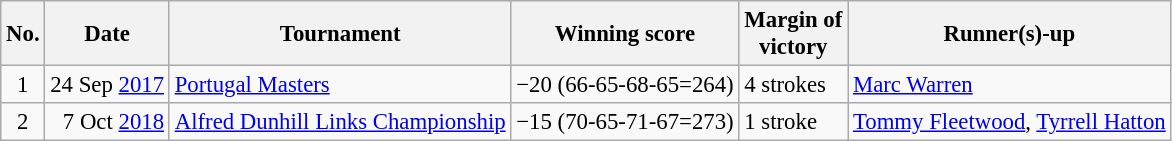<table class="wikitable" style="font-size:95%;">
<tr>
<th>No.</th>
<th>Date</th>
<th>Tournament</th>
<th>Winning score</th>
<th>Margin of<br>victory</th>
<th>Runner(s)-up</th>
</tr>
<tr>
<td align=center>1</td>
<td align=right>24 Sep <a href='#'>2017</a></td>
<td><a href='#'>Portugal Masters</a></td>
<td>−20 (66-65-68-65=264)</td>
<td>4 strokes</td>
<td> <a href='#'>Marc Warren</a></td>
</tr>
<tr>
<td align=center>2</td>
<td align=right>7 Oct <a href='#'>2018</a></td>
<td><a href='#'>Alfred Dunhill Links Championship</a></td>
<td>−15 (70-65-71-67=273)</td>
<td>1 stroke</td>
<td> <a href='#'>Tommy Fleetwood</a>,  <a href='#'>Tyrrell Hatton</a></td>
</tr>
</table>
